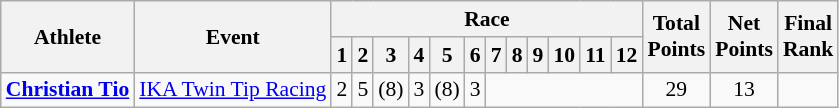<table class=wikitable style="font-size:90%">
<tr>
<th rowspan="2">Athlete</th>
<th rowspan="2">Event</th>
<th colspan="12">Race</th>
<th rowspan="2">Total<br>Points</th>
<th rowspan="2">Net<br>Points</th>
<th rowspan="2">Final<br>Rank</th>
</tr>
<tr>
<th>1</th>
<th>2</th>
<th>3</th>
<th>4</th>
<th>5</th>
<th>6</th>
<th>7</th>
<th>8</th>
<th>9</th>
<th>10</th>
<th>11</th>
<th>12</th>
</tr>
<tr>
<td align=left><strong><a href='#'>Christian Tio</a></strong></td>
<td align=center><a href='#'>IKA Twin Tip Racing</a></td>
<td align=center>2</td>
<td align=center>5</td>
<td align=center>(8)</td>
<td align=center>3</td>
<td align=center>(8)</td>
<td align=center>3</td>
<td align=center colspan=6></td>
<td align=center>29</td>
<td align=center>13</td>
<td align=center></td>
</tr>
</table>
